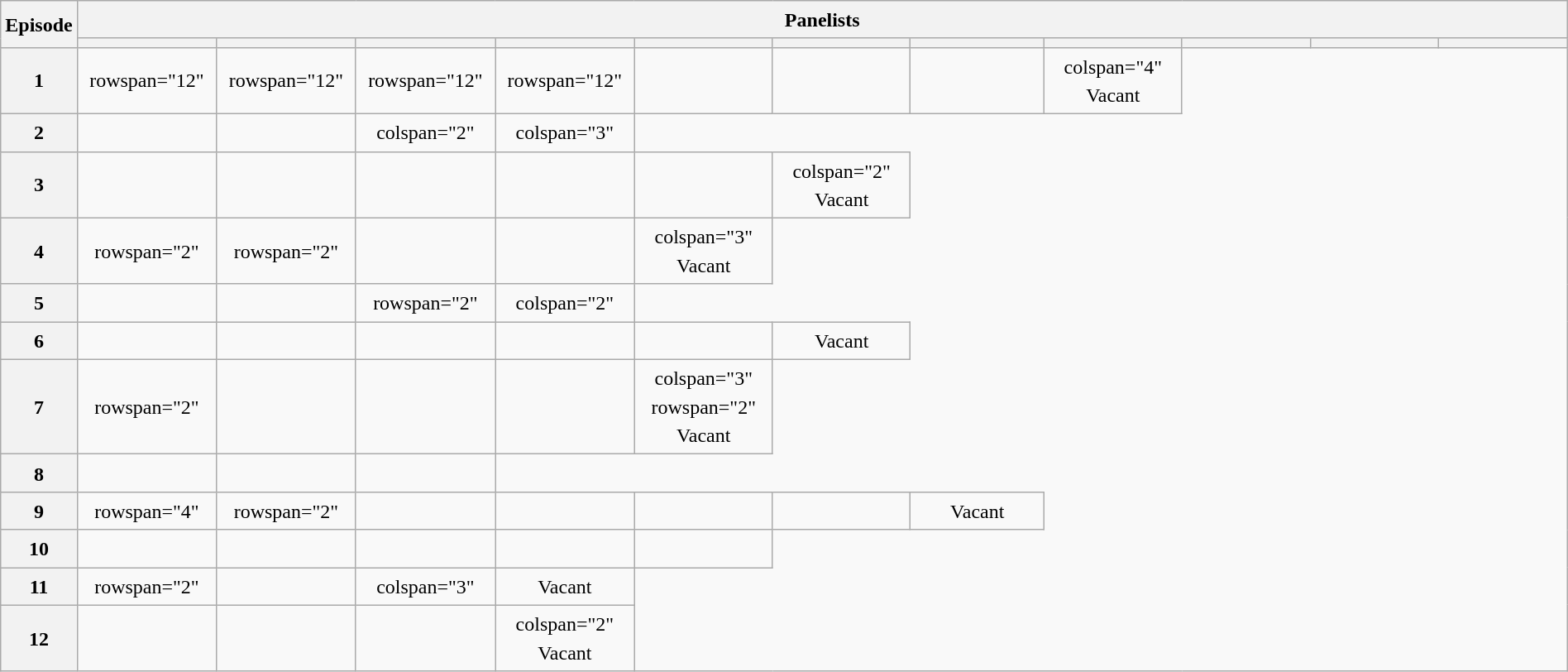<table class="wikitable plainrowheaders mw-collapsible" style="text-align:center; line-height:23px; width:100%;">
<tr>
<th rowspan="2" width="1%">Episode</th>
<th colspan="11">Panelists</th>
</tr>
<tr>
<th width="9%"></th>
<th width="9%"></th>
<th width="9%"></th>
<th width="9%"></th>
<th width="9%"></th>
<th width="9%"></th>
<th width="9%"></th>
<th width="9%"></th>
<th width="9%"></th>
<th width="9%"></th>
<th width="9%"></th>
</tr>
<tr>
<th>1</th>
<td>rowspan="12" </td>
<td>rowspan="12" </td>
<td>rowspan="12" </td>
<td>rowspan="12" </td>
<td></td>
<td></td>
<td></td>
<td>colspan="4"  Vacant</td>
</tr>
<tr>
<th>2</th>
<td></td>
<td></td>
<td>colspan="2" </td>
<td>colspan="3" </td>
</tr>
<tr>
<th>3</th>
<td></td>
<td></td>
<td></td>
<td></td>
<td></td>
<td>colspan="2"  Vacant</td>
</tr>
<tr>
<th>4</th>
<td>rowspan="2" </td>
<td>rowspan="2" </td>
<td></td>
<td></td>
<td>colspan="3"  Vacant</td>
</tr>
<tr>
<th>5</th>
<td></td>
<td></td>
<td>rowspan="2" </td>
<td>colspan="2" </td>
</tr>
<tr>
<th>6</th>
<td></td>
<td></td>
<td></td>
<td></td>
<td></td>
<td> Vacant</td>
</tr>
<tr>
<th>7</th>
<td>rowspan="2" </td>
<td></td>
<td></td>
<td></td>
<td>colspan="3" rowspan="2"  Vacant</td>
</tr>
<tr>
<th>8</th>
<td></td>
<td></td>
<td></td>
</tr>
<tr>
<th>9</th>
<td>rowspan="4" </td>
<td>rowspan="2" </td>
<td></td>
<td></td>
<td></td>
<td></td>
<td> Vacant</td>
</tr>
<tr>
<th>10</th>
<td></td>
<td></td>
<td></td>
<td></td>
<td></td>
</tr>
<tr>
<th>11</th>
<td>rowspan="2" </td>
<td></td>
<td>colspan="3" </td>
<td> Vacant</td>
</tr>
<tr>
<th>12</th>
<td></td>
<td></td>
<td></td>
<td>colspan="2"  Vacant</td>
</tr>
</table>
